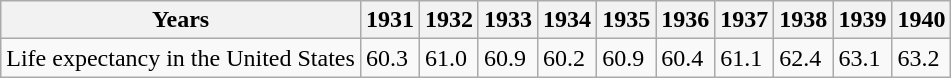<table class="wikitable">
<tr>
<th>Years</th>
<th>1931</th>
<th>1932</th>
<th>1933</th>
<th>1934</th>
<th>1935</th>
<th>1936</th>
<th>1937</th>
<th>1938</th>
<th>1939</th>
<th>1940</th>
</tr>
<tr>
<td>Life expectancy in the United States</td>
<td>60.3</td>
<td>61.0</td>
<td>60.9</td>
<td>60.2</td>
<td>60.9</td>
<td>60.4</td>
<td>61.1</td>
<td>62.4</td>
<td>63.1</td>
<td>63.2</td>
</tr>
</table>
